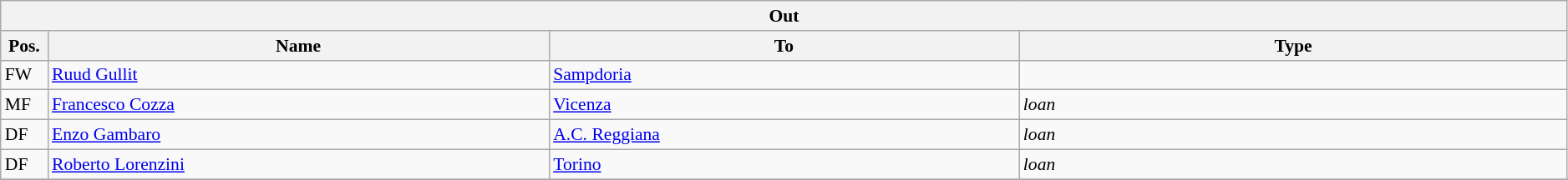<table class="wikitable" style="font-size:90%;width:99%;">
<tr>
<th colspan="4">Out</th>
</tr>
<tr>
<th width=3%>Pos.</th>
<th width=32%>Name</th>
<th width=30%>To</th>
<th width=35%>Type</th>
</tr>
<tr>
<td>FW</td>
<td><a href='#'>Ruud Gullit</a></td>
<td><a href='#'>Sampdoria</a></td>
<td></td>
</tr>
<tr>
<td>MF</td>
<td><a href='#'>Francesco Cozza</a></td>
<td><a href='#'>Vicenza</a></td>
<td><em>loan</em></td>
</tr>
<tr>
<td>DF</td>
<td><a href='#'>Enzo Gambaro</a></td>
<td><a href='#'>A.C. Reggiana</a></td>
<td><em>loan</em></td>
</tr>
<tr>
<td>DF</td>
<td><a href='#'>Roberto Lorenzini</a></td>
<td><a href='#'>Torino</a></td>
<td><em>loan</em></td>
</tr>
<tr>
</tr>
</table>
